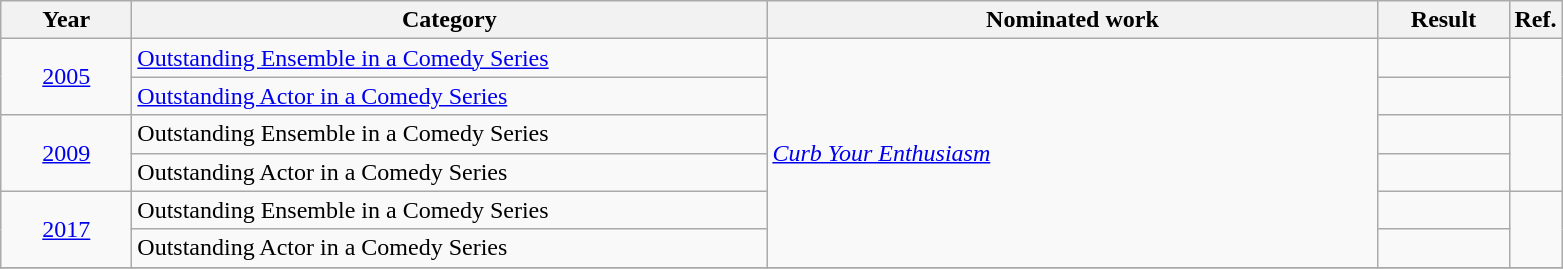<table class=wikitable>
<tr>
<th scope="col" style="width:5em;">Year</th>
<th scope="col" style="width:26em;">Category</th>
<th scope="col" style="width:25em;">Nominated work</th>
<th scope="col" style="width:5em;">Result</th>
<th>Ref.</th>
</tr>
<tr>
<td style="text-align:center;", rowspan=2><a href='#'>2005</a></td>
<td><a href='#'>Outstanding Ensemble in a Comedy Series</a></td>
<td rowspan=6><em><a href='#'>Curb Your Enthusiasm</a></em></td>
<td></td>
<td rowspan=2></td>
</tr>
<tr>
<td><a href='#'>Outstanding Actor in a Comedy Series</a></td>
<td></td>
</tr>
<tr>
<td style="text-align:center;", rowspan=2><a href='#'>2009</a></td>
<td>Outstanding Ensemble in a Comedy Series</td>
<td></td>
<td rowspan=2></td>
</tr>
<tr>
<td>Outstanding Actor in a Comedy Series</td>
<td></td>
</tr>
<tr>
<td style="text-align:center;", rowspan=2><a href='#'>2017</a></td>
<td>Outstanding Ensemble in a Comedy Series</td>
<td></td>
<td rowspan=2></td>
</tr>
<tr>
<td>Outstanding Actor in a Comedy Series</td>
<td></td>
</tr>
<tr>
</tr>
</table>
